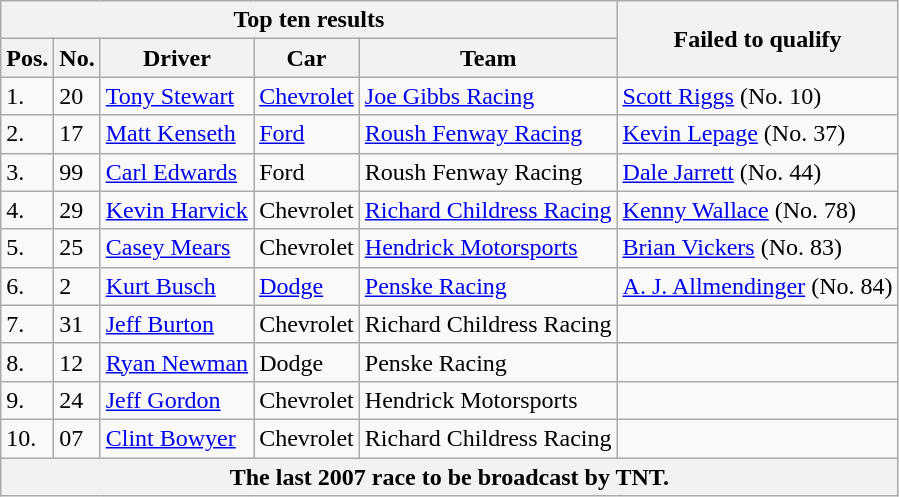<table class="wikitable">
<tr>
<th colspan=5>Top ten results</th>
<th rowspan=2>Failed to qualify</th>
</tr>
<tr>
<th>Pos.</th>
<th>No.</th>
<th>Driver</th>
<th>Car</th>
<th>Team</th>
</tr>
<tr>
<td>1.</td>
<td>20</td>
<td><a href='#'>Tony Stewart</a></td>
<td><a href='#'>Chevrolet</a></td>
<td><a href='#'>Joe Gibbs Racing</a></td>
<td><a href='#'>Scott Riggs</a> (No. 10)</td>
</tr>
<tr>
<td>2.</td>
<td>17</td>
<td><a href='#'>Matt Kenseth</a></td>
<td><a href='#'>Ford</a></td>
<td><a href='#'>Roush Fenway Racing</a></td>
<td><a href='#'>Kevin Lepage</a> (No. 37)</td>
</tr>
<tr>
<td>3.</td>
<td>99</td>
<td><a href='#'>Carl Edwards</a></td>
<td>Ford</td>
<td>Roush Fenway Racing</td>
<td><a href='#'>Dale Jarrett</a> (No. 44)</td>
</tr>
<tr>
<td>4.</td>
<td>29</td>
<td><a href='#'>Kevin Harvick</a></td>
<td>Chevrolet</td>
<td><a href='#'>Richard Childress Racing</a></td>
<td><a href='#'>Kenny Wallace</a> (No. 78)</td>
</tr>
<tr>
<td>5.</td>
<td>25</td>
<td><a href='#'>Casey Mears</a></td>
<td>Chevrolet</td>
<td><a href='#'>Hendrick Motorsports</a></td>
<td><a href='#'>Brian Vickers</a> (No. 83)</td>
</tr>
<tr>
<td>6.</td>
<td>2</td>
<td><a href='#'>Kurt Busch</a></td>
<td><a href='#'>Dodge</a></td>
<td><a href='#'>Penske Racing</a></td>
<td><a href='#'>A. J. Allmendinger</a> (No. 84)</td>
</tr>
<tr>
<td>7.</td>
<td>31</td>
<td><a href='#'>Jeff Burton</a></td>
<td>Chevrolet</td>
<td>Richard Childress Racing</td>
<td></td>
</tr>
<tr>
<td>8.</td>
<td>12</td>
<td><a href='#'>Ryan Newman</a></td>
<td>Dodge</td>
<td>Penske Racing</td>
<td></td>
</tr>
<tr>
<td>9.</td>
<td>24</td>
<td><a href='#'>Jeff Gordon</a></td>
<td>Chevrolet</td>
<td>Hendrick Motorsports</td>
<td></td>
</tr>
<tr>
<td>10.</td>
<td>07</td>
<td><a href='#'>Clint Bowyer</a></td>
<td>Chevrolet</td>
<td>Richard Childress Racing</td>
<td></td>
</tr>
<tr>
<th colspan=6>The last 2007 race to be broadcast by TNT.</th>
</tr>
</table>
